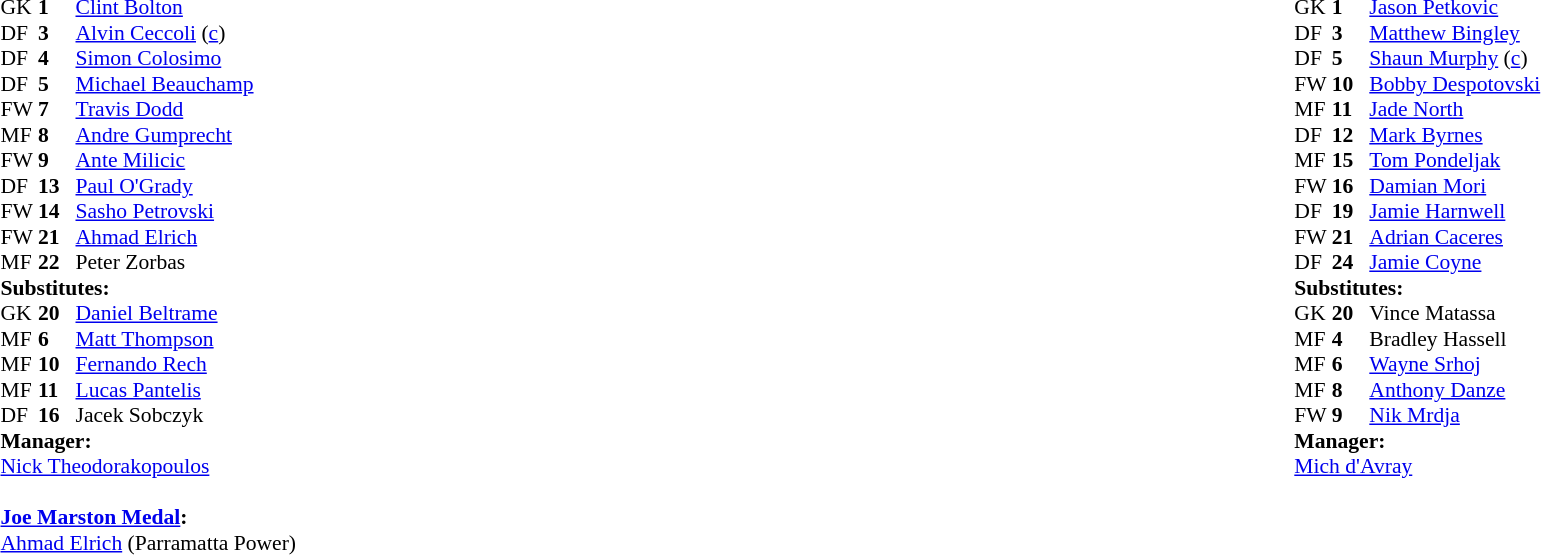<table width="100%">
<tr>
<td valign="top" width="50%"><br><table style="font-size: 90%" cellspacing="0" cellpadding="0">
<tr>
<th width="25"></th>
<th width="25"></th>
</tr>
<tr>
<td>GK</td>
<td><strong>1</strong></td>
<td> <a href='#'>Clint Bolton</a></td>
</tr>
<tr>
<td>DF</td>
<td><strong>3</strong></td>
<td> <a href='#'>Alvin Ceccoli</a>  (<a href='#'>c</a>)</td>
</tr>
<tr>
<td>DF</td>
<td><strong>4</strong></td>
<td> <a href='#'>Simon Colosimo</a></td>
</tr>
<tr>
<td>DF</td>
<td><strong>5</strong></td>
<td> <a href='#'>Michael Beauchamp</a></td>
</tr>
<tr>
<td>FW</td>
<td><strong>7</strong></td>
<td> <a href='#'>Travis Dodd</a></td>
</tr>
<tr>
<td>MF</td>
<td><strong>8</strong></td>
<td> <a href='#'>Andre Gumprecht</a></td>
<td></td>
<td></td>
</tr>
<tr>
<td>FW</td>
<td><strong>9</strong></td>
<td> <a href='#'>Ante Milicic</a></td>
<td></td>
<td></td>
</tr>
<tr>
<td>DF</td>
<td><strong>13</strong></td>
<td> <a href='#'>Paul O'Grady</a></td>
</tr>
<tr>
<td>FW</td>
<td><strong>14</strong></td>
<td> <a href='#'>Sasho Petrovski</a></td>
</tr>
<tr>
<td>FW</td>
<td><strong>21</strong></td>
<td> <a href='#'>Ahmad Elrich</a></td>
</tr>
<tr>
<td>MF</td>
<td><strong>22</strong></td>
<td> Peter Zorbas</td>
<td></td>
<td></td>
</tr>
<tr>
<td colspan=3><strong>Substitutes:</strong></td>
</tr>
<tr>
<td>GK</td>
<td><strong>20</strong></td>
<td> <a href='#'>Daniel Beltrame</a></td>
</tr>
<tr>
<td>MF</td>
<td><strong>6</strong></td>
<td> <a href='#'>Matt Thompson</a></td>
<td></td>
<td></td>
</tr>
<tr>
<td>MF</td>
<td><strong>10</strong></td>
<td> <a href='#'>Fernando Rech</a></td>
<td></td>
<td></td>
</tr>
<tr>
<td>MF</td>
<td><strong>11</strong></td>
<td> <a href='#'>Lucas Pantelis</a></td>
</tr>
<tr>
<td>DF</td>
<td><strong>16</strong></td>
<td> Jacek Sobczyk</td>
</tr>
<tr>
<td colspan=3><strong>Manager:</strong></td>
</tr>
<tr>
<td colspan=4> <a href='#'>Nick Theodorakopoulos</a><br><br><strong><a href='#'>Joe Marston Medal</a>:</strong>
<br><a href='#'>Ahmad Elrich</a> (Parramatta Power)</td>
</tr>
</table>
</td>
<td valign="top" width="50%"><br><table style="font-size: 90%" cellspacing="0" cellpadding="0" align=center>
<tr>
<th width=25></th>
<th width=25></th>
</tr>
<tr>
<td>GK</td>
<td><strong>1</strong></td>
<td> <a href='#'>Jason Petkovic</a></td>
</tr>
<tr>
<td>DF</td>
<td><strong>3</strong></td>
<td> <a href='#'>Matthew Bingley</a></td>
</tr>
<tr>
<td>DF</td>
<td><strong>5</strong></td>
<td> <a href='#'>Shaun Murphy</a> (<a href='#'>c</a>)</td>
</tr>
<tr>
<td>FW</td>
<td><strong>10</strong></td>
<td> <a href='#'>Bobby Despotovski</a></td>
<td></td>
<td></td>
<td></td>
</tr>
<tr>
<td>MF</td>
<td><strong>11</strong></td>
<td> <a href='#'>Jade North</a></td>
</tr>
<tr>
<td>DF</td>
<td><strong>12</strong></td>
<td> <a href='#'>Mark Byrnes</a></td>
<td></td>
<td></td>
<td></td>
</tr>
<tr>
<td>MF</td>
<td><strong>15</strong></td>
<td> <a href='#'>Tom Pondeljak</a></td>
</tr>
<tr>
<td>FW</td>
<td><strong>16</strong></td>
<td> <a href='#'>Damian Mori</a></td>
</tr>
<tr>
<td>DF</td>
<td><strong>19</strong></td>
<td> <a href='#'>Jamie Harnwell</a></td>
</tr>
<tr>
<td>FW</td>
<td><strong>21</strong></td>
<td> <a href='#'>Adrian Caceres</a></td>
</tr>
<tr>
<td>DF</td>
<td><strong>24</strong></td>
<td> <a href='#'>Jamie Coyne</a></td>
<td></td>
<td></td>
<td></td>
</tr>
<tr>
<td colspan=3><strong>Substitutes:</strong></td>
</tr>
<tr>
<td>GK</td>
<td><strong>20</strong></td>
<td> Vince Matassa</td>
</tr>
<tr>
<td>MF</td>
<td><strong>4</strong></td>
<td> Bradley Hassell</td>
<td></td>
<td></td>
<td></td>
</tr>
<tr>
<td>MF</td>
<td><strong>6</strong></td>
<td> <a href='#'>Wayne Srhoj</a></td>
</tr>
<tr>
<td>MF</td>
<td><strong>8</strong></td>
<td> <a href='#'>Anthony Danze</a></td>
</tr>
<tr>
<td>FW</td>
<td><strong>9</strong></td>
<td> <a href='#'>Nik Mrdja</a></td>
<td></td>
<td></td>
<td></td>
</tr>
<tr>
<td colspan=3><strong>Manager:</strong></td>
</tr>
<tr>
<td colspan=4> <a href='#'>Mich d'Avray</a></td>
</tr>
</table>
</td>
</tr>
</table>
